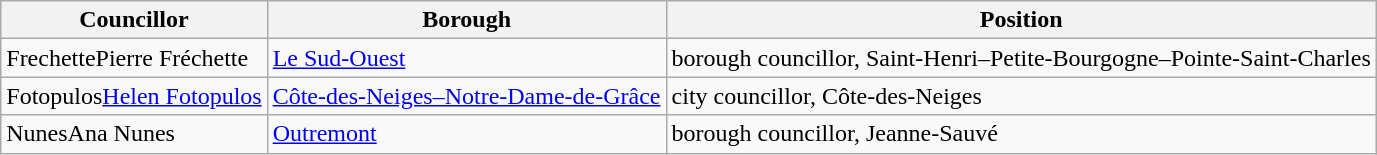<table class="wikitable sortable" border="1">
<tr>
<th>Councillor</th>
<th>Borough</th>
<th>Position</th>
</tr>
<tr>
<td><span>Frechette</span>Pierre Fréchette</td>
<td><a href='#'>Le Sud-Ouest</a></td>
<td>borough councillor, Saint-Henri–Petite-Bourgogne–Pointe-Saint-Charles</td>
</tr>
<tr>
<td><span>Fotopulos</span><a href='#'>Helen Fotopulos</a></td>
<td><a href='#'>Côte-des-Neiges–Notre-Dame-de-Grâce</a></td>
<td>city councillor, Côte-des-Neiges</td>
</tr>
<tr>
<td><span>Nunes</span>Ana Nunes</td>
<td><a href='#'>Outremont</a></td>
<td>borough councillor, Jeanne-Sauvé</td>
</tr>
</table>
